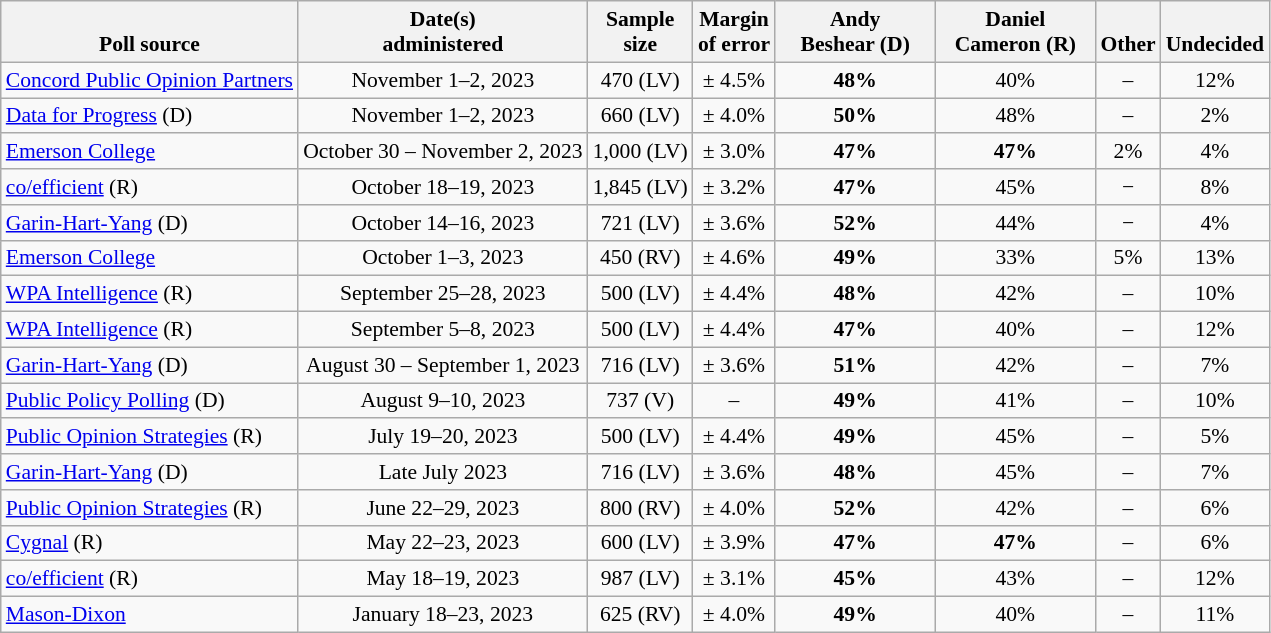<table class="wikitable" style="font-size:90%;text-align:center;">
<tr style="vertical-align:bottom">
<th>Poll source</th>
<th>Date(s)<br>administered</th>
<th>Sample<br>size</th>
<th>Margin<br>of error</th>
<th style="width:100px;">Andy<br>Beshear (D)</th>
<th style="width:100px;">Daniel<br>Cameron (R)</th>
<th>Other</th>
<th>Undecided</th>
</tr>
<tr>
<td style="text-align:left;"><a href='#'>Concord Public Opinion Partners</a></td>
<td>November 1–2, 2023</td>
<td>470 (LV)</td>
<td>± 4.5%</td>
<td><strong>48%</strong></td>
<td>40%</td>
<td>–</td>
<td>12%</td>
</tr>
<tr>
<td style="text-align:left;"><a href='#'>Data for Progress</a> (D)</td>
<td>November 1–2, 2023</td>
<td>660 (LV)</td>
<td>± 4.0%</td>
<td><strong>50%</strong></td>
<td>48%</td>
<td>–</td>
<td>2%</td>
</tr>
<tr>
<td style="text-align:left;"><a href='#'>Emerson College</a></td>
<td>October 30 – November 2, 2023</td>
<td>1,000 (LV)</td>
<td>± 3.0%</td>
<td><strong>47%</strong></td>
<td><strong>47%</strong></td>
<td>2%</td>
<td>4%</td>
</tr>
<tr>
<td style="text-align:left;"><a href='#'>co/efficient</a> (R)</td>
<td>October 18–19, 2023</td>
<td>1,845 (LV)</td>
<td>± 3.2%</td>
<td><strong>47%</strong></td>
<td>45%</td>
<td>−</td>
<td>8%</td>
</tr>
<tr>
<td style="text-align:left;"><a href='#'>Garin-Hart-Yang</a> (D)</td>
<td>October 14–16, 2023</td>
<td>721 (LV)</td>
<td>± 3.6%</td>
<td><strong>52%</strong></td>
<td>44%</td>
<td>−</td>
<td>4%</td>
</tr>
<tr>
<td style="text-align:left;"><a href='#'>Emerson College</a></td>
<td>October 1–3, 2023</td>
<td>450 (RV)</td>
<td>± 4.6%</td>
<td><strong>49%</strong></td>
<td>33%</td>
<td>5%</td>
<td>13%</td>
</tr>
<tr>
<td style="text-align:left;"><a href='#'>WPA Intelligence</a> (R)</td>
<td>September 25–28, 2023</td>
<td>500 (LV)</td>
<td>± 4.4%</td>
<td><strong>48%</strong></td>
<td>42%</td>
<td>–</td>
<td>10%</td>
</tr>
<tr>
<td style="text-align:left;"><a href='#'>WPA Intelligence</a> (R)</td>
<td>September 5–8, 2023</td>
<td>500 (LV)</td>
<td>± 4.4%</td>
<td><strong>47%</strong></td>
<td>40%</td>
<td>–</td>
<td>12%</td>
</tr>
<tr>
<td style="text-align:left;"><a href='#'>Garin-Hart-Yang</a> (D)</td>
<td>August 30 – September 1, 2023</td>
<td>716 (LV)</td>
<td>± 3.6%</td>
<td><strong>51%</strong></td>
<td>42%</td>
<td>–</td>
<td>7%</td>
</tr>
<tr>
<td style="text-align:left;"><a href='#'>Public Policy Polling</a> (D)</td>
<td>August 9–10, 2023</td>
<td>737 (V)</td>
<td>–</td>
<td><strong>49%</strong></td>
<td>41%</td>
<td>–</td>
<td>10%</td>
</tr>
<tr>
<td style="text-align:left;"><a href='#'>Public Opinion Strategies</a> (R)</td>
<td>July 19–20, 2023</td>
<td>500 (LV)</td>
<td>± 4.4%</td>
<td><strong>49%</strong></td>
<td>45%</td>
<td>–</td>
<td>5%</td>
</tr>
<tr>
<td style="text-align:left;"><a href='#'>Garin-Hart-Yang</a> (D)</td>
<td>Late July 2023</td>
<td>716 (LV)</td>
<td>± 3.6%</td>
<td><strong>48%</strong></td>
<td>45%</td>
<td>–</td>
<td>7%</td>
</tr>
<tr>
<td style="text-align:left;"><a href='#'>Public Opinion Strategies</a> (R)</td>
<td>June 22–29, 2023</td>
<td>800 (RV)</td>
<td>± 4.0%</td>
<td><strong>52%</strong></td>
<td>42%</td>
<td>–</td>
<td>6%</td>
</tr>
<tr>
<td style="text-align:left;"><a href='#'>Cygnal</a> (R)</td>
<td>May 22–23, 2023</td>
<td>600 (LV)</td>
<td>± 3.9%</td>
<td><strong>47%</strong></td>
<td><strong>47%</strong></td>
<td>–</td>
<td>6%</td>
</tr>
<tr>
<td style="text-align:left;"><a href='#'>co/efficient</a> (R)</td>
<td>May 18–19, 2023</td>
<td>987 (LV)</td>
<td>± 3.1%</td>
<td><strong>45%</strong></td>
<td>43%</td>
<td>–</td>
<td>12%</td>
</tr>
<tr>
<td style="text-align:left;"><a href='#'>Mason-Dixon</a></td>
<td>January 18–23, 2023</td>
<td>625 (RV)</td>
<td>± 4.0%</td>
<td><strong>49%</strong></td>
<td>40%</td>
<td>–</td>
<td>11%</td>
</tr>
</table>
